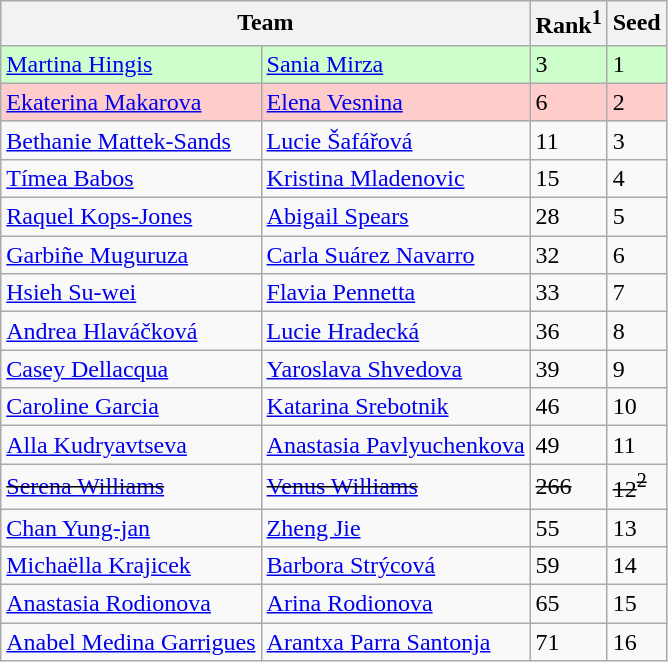<table class="wikitable">
<tr>
<th width="325" colspan=2>Team</th>
<th>Rank<sup>1</sup></th>
<th>Seed</th>
</tr>
<tr style="background:#cfc;">
<td> <a href='#'>Martina Hingis</a></td>
<td> <a href='#'>Sania Mirza</a></td>
<td>3</td>
<td>1</td>
</tr>
<tr style="background:#fcc;">
<td> <a href='#'>Ekaterina Makarova</a></td>
<td> <a href='#'>Elena Vesnina</a></td>
<td>6</td>
<td>2</td>
</tr>
<tr>
<td> <a href='#'>Bethanie Mattek-Sands</a></td>
<td> <a href='#'>Lucie Šafářová</a></td>
<td>11</td>
<td>3</td>
</tr>
<tr>
<td> <a href='#'>Tímea Babos</a></td>
<td> <a href='#'>Kristina Mladenovic</a></td>
<td>15</td>
<td>4</td>
</tr>
<tr>
<td> <a href='#'>Raquel Kops-Jones</a></td>
<td> <a href='#'>Abigail Spears</a></td>
<td>28</td>
<td>5</td>
</tr>
<tr>
<td> <a href='#'>Garbiñe Muguruza</a></td>
<td> <a href='#'>Carla Suárez Navarro</a></td>
<td>32</td>
<td>6</td>
</tr>
<tr>
<td> <a href='#'>Hsieh Su-wei</a></td>
<td> <a href='#'>Flavia Pennetta</a></td>
<td>33</td>
<td>7</td>
</tr>
<tr>
<td> <a href='#'>Andrea Hlaváčková</a></td>
<td> <a href='#'>Lucie Hradecká</a></td>
<td>36</td>
<td>8</td>
</tr>
<tr>
<td> <a href='#'>Casey Dellacqua</a></td>
<td> <a href='#'>Yaroslava Shvedova</a></td>
<td>39</td>
<td>9</td>
</tr>
<tr>
<td> <a href='#'>Caroline Garcia</a></td>
<td> <a href='#'>Katarina Srebotnik</a></td>
<td>46</td>
<td>10</td>
</tr>
<tr>
<td> <a href='#'>Alla Kudryavtseva</a></td>
<td> <a href='#'>Anastasia Pavlyuchenkova</a></td>
<td>49</td>
<td>11</td>
</tr>
<tr>
<td><s> <a href='#'>Serena Williams</a></s></td>
<td><s> <a href='#'>Venus Williams</a></s></td>
<td><s>266</s></td>
<td><s>12<sup>2</sup></s></td>
</tr>
<tr>
<td> <a href='#'>Chan Yung-jan</a></td>
<td> <a href='#'>Zheng Jie</a></td>
<td>55</td>
<td>13</td>
</tr>
<tr>
<td> <a href='#'>Michaëlla Krajicek</a></td>
<td> <a href='#'>Barbora Strýcová</a></td>
<td>59</td>
<td>14</td>
</tr>
<tr>
<td> <a href='#'>Anastasia Rodionova</a></td>
<td> <a href='#'>Arina Rodionova</a></td>
<td>65</td>
<td>15</td>
</tr>
<tr>
<td> <a href='#'>Anabel Medina Garrigues</a></td>
<td> <a href='#'>Arantxa Parra Santonja</a></td>
<td>71</td>
<td>16</td>
</tr>
</table>
